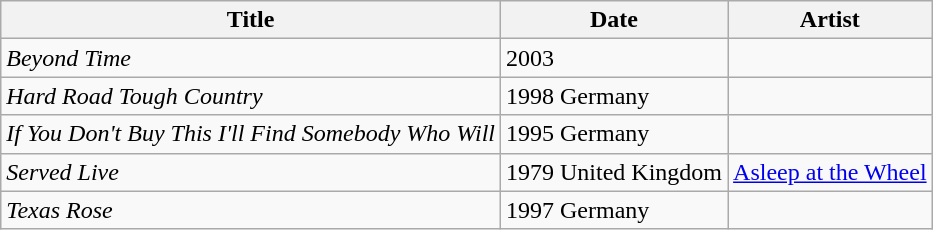<table class="wikitable sortable">
<tr>
<th>Title</th>
<th>Date</th>
<th>Artist</th>
</tr>
<tr>
<td><em>Beyond Time</em></td>
<td>2003</td>
<td></td>
</tr>
<tr>
<td><em>Hard Road Tough Country</em></td>
<td>1998 Germany</td>
<td></td>
</tr>
<tr>
<td><em>If You Don't Buy This I'll Find Somebody Who Will</em></td>
<td>1995 Germany</td>
<td></td>
</tr>
<tr>
<td><em>Served Live</em></td>
<td>1979 United Kingdom</td>
<td><a href='#'>Asleep at the Wheel</a></td>
</tr>
<tr>
<td><em>Texas Rose</em></td>
<td>1997 Germany</td>
<td></td>
</tr>
</table>
